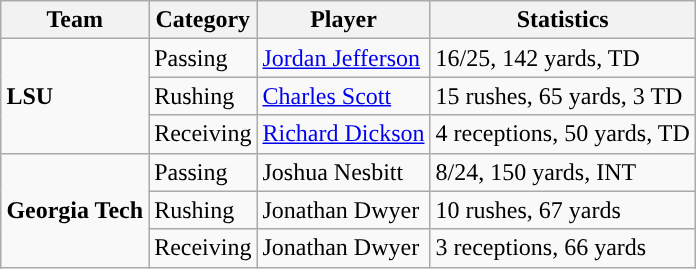<table class="wikitable" style="float: right;">
<tr>
<th>Team</th>
<th>Category</th>
<th>Player</th>
<th>Statistics</th>
</tr>
<tr>
<td rowspan=3><strong>LSU</strong></td>
<td>Passing</td>
<td><a href='#'>Jordan Jefferson</a></td>
<td>16/25, 142 yards, TD</td>
</tr>
<tr>
<td>Rushing</td>
<td><a href='#'>Charles Scott</a></td>
<td>15 rushes, 65 yards, 3 TD</td>
</tr>
<tr>
<td>Receiving</td>
<td><a href='#'>Richard Dickson</a></td>
<td>4 receptions, 50 yards, TD</td>
</tr>
<tr>
<td rowspan=3><strong>Georgia Tech</strong></td>
<td>Passing</td>
<td>Joshua Nesbitt</td>
<td>8/24, 150 yards, INT</td>
</tr>
<tr>
<td>Rushing</td>
<td>Jonathan Dwyer</td>
<td>10 rushes, 67 yards</td>
</tr>
<tr>
<td>Receiving</td>
<td>Jonathan Dwyer</td>
<td>3 receptions, 66 yards</td>
</tr>
</table>
